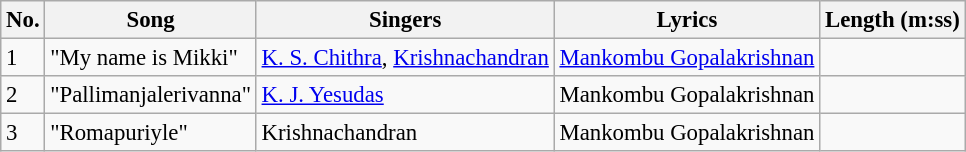<table class="wikitable" style="font-size:95%;">
<tr>
<th>No.</th>
<th>Song</th>
<th>Singers</th>
<th>Lyrics</th>
<th>Length (m:ss)</th>
</tr>
<tr>
<td>1</td>
<td>"My name is Mikki"</td>
<td><a href='#'>K. S. Chithra</a>, <a href='#'>Krishnachandran</a></td>
<td><a href='#'>Mankombu Gopalakrishnan</a></td>
<td></td>
</tr>
<tr>
<td>2</td>
<td>"Pallimanjalerivanna"</td>
<td><a href='#'>K. J. Yesudas</a></td>
<td>Mankombu Gopalakrishnan</td>
<td></td>
</tr>
<tr>
<td>3</td>
<td>"Romapuriyle"</td>
<td>Krishnachandran</td>
<td>Mankombu Gopalakrishnan</td>
<td></td>
</tr>
</table>
